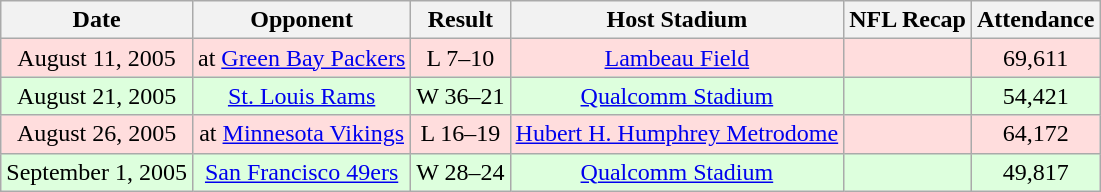<table class="wikitable">
<tr>
<th>Date</th>
<th>Opponent</th>
<th>Result</th>
<th>Host Stadium</th>
<th>NFL Recap</th>
<th>Attendance</th>
</tr>
<tr style="text-align:center; background:#fdd;">
<td>August 11, 2005</td>
<td>at <a href='#'>Green Bay Packers</a></td>
<td>L 7–10</td>
<td><a href='#'>Lambeau Field</a></td>
<td></td>
<td style="text-align:center">69,611</td>
</tr>
<tr style="text-align:center; background:#dfd;">
<td>August 21, 2005</td>
<td><a href='#'>St. Louis Rams</a></td>
<td>W 36–21</td>
<td><a href='#'>Qualcomm Stadium</a></td>
<td></td>
<td style="text-align:center">54,421</td>
</tr>
<tr style="text-align:center; background:#fdd;">
<td>August 26, 2005</td>
<td>at <a href='#'>Minnesota Vikings</a></td>
<td>L 16–19</td>
<td><a href='#'>Hubert H. Humphrey Metrodome</a></td>
<td></td>
<td style="text-align:center">64,172</td>
</tr>
<tr style="text-align:center; background:#dfd;">
<td>September 1, 2005</td>
<td><a href='#'>San Francisco 49ers</a></td>
<td>W 28–24</td>
<td><a href='#'>Qualcomm Stadium</a></td>
<td></td>
<td style="text-align:center">49,817</td>
</tr>
</table>
